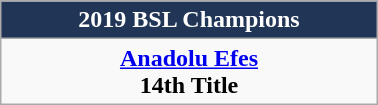<table class="wikitable" style="margin: 0 auto; width: 20%;">
<tr>
<th style="background:#213557 ; color:#FFFFFE">2019 BSL Champions</th>
</tr>
<tr>
<td align=center><strong><a href='#'>Anadolu Efes</a></strong><br><strong>14th Title</strong> <br></td>
</tr>
</table>
